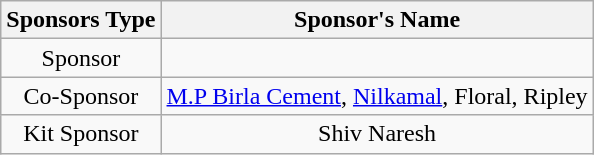<table class="wikitable" style="text-align: center">
<tr>
<th>Sponsors Type</th>
<th>Sponsor's Name</th>
</tr>
<tr>
<td>Sponsor</td>
<td></td>
</tr>
<tr>
<td>Co-Sponsor</td>
<td><a href='#'>M.P Birla Cement</a>, <a href='#'>Nilkamal</a>, Floral, Ripley</td>
</tr>
<tr>
<td>Kit Sponsor</td>
<td>Shiv Naresh</td>
</tr>
</table>
